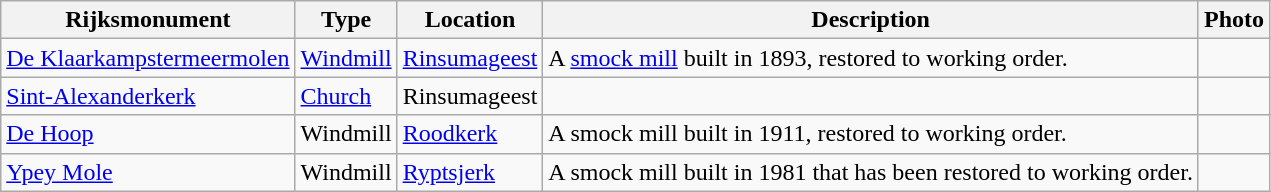<table class="wikitable">
<tr>
<th>Rijksmonument</th>
<th>Type</th>
<th>Location</th>
<th>Description</th>
<th>Photo</th>
</tr>
<tr>
<td><a href='#'>De Klaarkampstermeermolen</a><br></td>
<td><a href='#'>Windmill</a></td>
<td><a href='#'>Rinsumageest</a></td>
<td>A <a href='#'>smock mill</a> built in 1893, restored to working order.</td>
<td></td>
</tr>
<tr>
<td><a href='#'>Sint-Alexanderkerk</a><br></td>
<td><a href='#'>Church</a></td>
<td>Rinsumageest</td>
<td></td>
<td></td>
</tr>
<tr>
<td><a href='#'>De Hoop</a><br></td>
<td>Windmill</td>
<td><a href='#'>Roodkerk</a></td>
<td>A smock mill built in 1911, restored to working order.</td>
<td></td>
</tr>
<tr>
<td><a href='#'>Ypey Mole</a><br></td>
<td>Windmill</td>
<td><a href='#'>Ryptsjerk</a></td>
<td>A smock mill built in 1981 that has been restored to working order.</td>
<td></td>
</tr>
</table>
